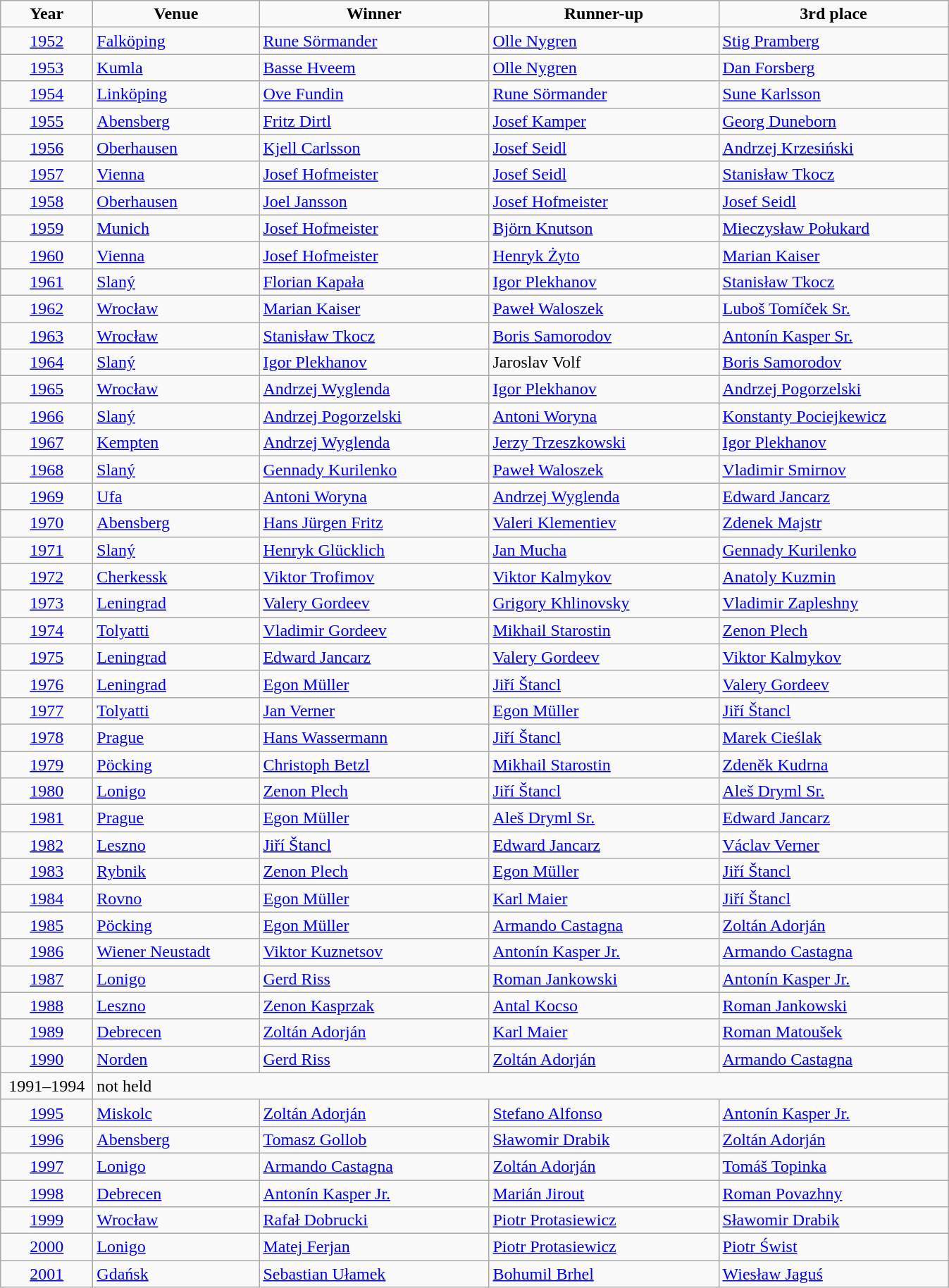<table class="wikitable">
<tr align=center>
<td width=80px  ><strong>Year</strong></td>
<td width=150px ><strong>Venue</strong></td>
<td width=210px ><strong>Winner</strong></td>
<td width=210px ><strong>Runner-up</strong></td>
<td width=210px ><strong>3rd place</strong></td>
</tr>
<tr>
<td align=center><a href='#'>1952</a></td>
<td> <a href='#'>Falköping</a></td>
<td> <a href='#'>Rune Sörmander</a></td>
<td> <a href='#'>Olle Nygren</a></td>
<td> <a href='#'>Stig Pramberg</a></td>
</tr>
<tr>
<td align=center><a href='#'>1953</a></td>
<td> <a href='#'>Kumla</a></td>
<td> <a href='#'>Basse Hveem</a></td>
<td> <a href='#'>Olle Nygren</a></td>
<td> <a href='#'>Dan Forsberg</a></td>
</tr>
<tr>
<td align=center><a href='#'>1954</a></td>
<td> <a href='#'>Linköping</a></td>
<td> <a href='#'>Ove Fundin</a></td>
<td> <a href='#'>Rune Sörmander</a></td>
<td> <a href='#'>Sune Karlsson</a></td>
</tr>
<tr>
<td align=center><a href='#'>1955</a></td>
<td> <a href='#'>Abensberg</a></td>
<td> <a href='#'>Fritz Dirtl</a></td>
<td> <a href='#'>Josef Kamper</a></td>
<td> <a href='#'>Georg Duneborn</a></td>
</tr>
<tr>
<td align=center><a href='#'>1956</a></td>
<td> <a href='#'>Oberhausen</a></td>
<td> <a href='#'>Kjell Carlsson</a></td>
<td> <a href='#'>Josef Seidl</a></td>
<td> <a href='#'>Andrzej Krzesiński</a></td>
</tr>
<tr>
<td align=center><a href='#'>1957</a></td>
<td> <a href='#'>Vienna</a></td>
<td> <a href='#'>Josef Hofmeister</a></td>
<td> <a href='#'>Josef Seidl</a></td>
<td> <a href='#'>Stanisław Tkocz</a></td>
</tr>
<tr>
<td align=center><a href='#'>1958</a></td>
<td> <a href='#'>Oberhausen</a></td>
<td> <a href='#'>Joel Jansson</a></td>
<td> <a href='#'>Josef Hofmeister</a></td>
<td> <a href='#'>Josef Seidl</a></td>
</tr>
<tr>
<td align=center><a href='#'>1959</a></td>
<td> <a href='#'>Munich</a></td>
<td> <a href='#'>Josef Hofmeister</a></td>
<td> <a href='#'>Björn Knutson</a></td>
<td> <a href='#'>Mieczysław Połukard</a></td>
</tr>
<tr>
<td align=center><a href='#'>1960</a></td>
<td> <a href='#'>Vienna</a></td>
<td> <a href='#'>Josef Hofmeister</a></td>
<td> <a href='#'>Henryk Żyto</a></td>
<td> <a href='#'>Marian Kaiser</a></td>
</tr>
<tr>
<td align=center><a href='#'>1961</a></td>
<td> <a href='#'>Slaný</a></td>
<td> <a href='#'>Florian Kapała</a></td>
<td> <a href='#'>Igor Plekhanov</a></td>
<td> <a href='#'>Stanisław Tkocz</a></td>
</tr>
<tr>
<td align=center><a href='#'>1962</a></td>
<td> <a href='#'>Wrocław</a></td>
<td> <a href='#'>Marian Kaiser</a></td>
<td> <a href='#'>Paweł Waloszek</a></td>
<td> <a href='#'>Luboš Tomíček Sr.</a></td>
</tr>
<tr>
<td align=center><a href='#'>1963</a></td>
<td> <a href='#'>Wrocław</a></td>
<td> <a href='#'>Stanisław Tkocz</a></td>
<td> <a href='#'>Boris Samorodov</a></td>
<td> <a href='#'>Antonín Kasper Sr.</a></td>
</tr>
<tr>
<td align=center><a href='#'>1964</a></td>
<td> <a href='#'>Slaný</a></td>
<td> <a href='#'>Igor Plekhanov</a></td>
<td> Jaroslav Volf</td>
<td> <a href='#'>Boris Samorodov</a></td>
</tr>
<tr>
<td align=center><a href='#'>1965</a></td>
<td> <a href='#'>Wrocław</a></td>
<td> <a href='#'>Andrzej Wyglenda</a></td>
<td> <a href='#'>Igor Plekhanov</a></td>
<td> <a href='#'>Andrzej Pogorzelski</a></td>
</tr>
<tr>
<td align=center><a href='#'>1966</a></td>
<td> <a href='#'>Slaný</a></td>
<td> <a href='#'>Andrzej Pogorzelski</a></td>
<td> <a href='#'>Antoni Woryna</a></td>
<td> <a href='#'>Konstanty Pociejkewicz</a></td>
</tr>
<tr>
<td align=center><a href='#'>1967</a></td>
<td> <a href='#'>Kempten</a></td>
<td> <a href='#'>Andrzej Wyglenda</a></td>
<td> <a href='#'>Jerzy Trzeszkowski</a></td>
<td> <a href='#'>Igor Plekhanov</a></td>
</tr>
<tr>
<td align=center><a href='#'>1968</a></td>
<td> <a href='#'>Slaný</a></td>
<td> <a href='#'>Gennady Kurilenko</a></td>
<td> <a href='#'>Paweł Waloszek</a></td>
<td> <a href='#'>Vladimir Smirnov</a></td>
</tr>
<tr>
<td align=center><a href='#'>1969</a></td>
<td> <a href='#'>Ufa</a></td>
<td> <a href='#'>Antoni Woryna</a></td>
<td> <a href='#'>Andrzej Wyglenda</a></td>
<td> <a href='#'>Edward Jancarz</a></td>
</tr>
<tr>
<td align=center><a href='#'>1970</a></td>
<td> <a href='#'>Abensberg</a></td>
<td> <a href='#'>Hans Jürgen Fritz</a></td>
<td> <a href='#'>Valeri Klementiev</a></td>
<td> <a href='#'>Zdenek Majstr</a></td>
</tr>
<tr>
<td align=center><a href='#'>1971</a></td>
<td> <a href='#'>Slaný</a></td>
<td> <a href='#'>Henryk Glücklich</a></td>
<td> <a href='#'>Jan Mucha</a></td>
<td> <a href='#'>Gennady Kurilenko</a></td>
</tr>
<tr>
<td align=center><a href='#'>1972</a></td>
<td> <a href='#'>Cherkessk</a></td>
<td> <a href='#'>Viktor Trofimov</a></td>
<td> <a href='#'>Viktor Kalmykov</a></td>
<td> <a href='#'>Anatoly Kuzmin</a></td>
</tr>
<tr>
<td align=center><a href='#'>1973</a></td>
<td> <a href='#'>Leningrad</a></td>
<td> <a href='#'>Valery Gordeev</a></td>
<td> <a href='#'>Grigory Khlinovsky</a></td>
<td> <a href='#'>Vladimir Zapleshny</a></td>
</tr>
<tr>
<td align=center><a href='#'>1974</a></td>
<td> <a href='#'>Tolyatti</a></td>
<td> <a href='#'>Vladimir Gordeev</a></td>
<td> <a href='#'>Mikhail Starostin</a></td>
<td> <a href='#'>Zenon Plech</a></td>
</tr>
<tr>
<td align=center><a href='#'>1975</a></td>
<td> <a href='#'>Leningrad</a></td>
<td> <a href='#'>Edward Jancarz</a></td>
<td> <a href='#'>Valery Gordeev</a></td>
<td> <a href='#'>Viktor Kalmykov</a></td>
</tr>
<tr>
<td align=center><a href='#'>1976</a></td>
<td> <a href='#'>Leningrad</a></td>
<td> <a href='#'>Egon Müller</a></td>
<td> <a href='#'>Jiří Štancl</a></td>
<td> <a href='#'>Valery Gordeev</a></td>
</tr>
<tr>
<td align=center><a href='#'>1977</a></td>
<td> <a href='#'>Tolyatti</a></td>
<td> <a href='#'>Jan Verner</a></td>
<td> <a href='#'>Egon Müller</a></td>
<td> <a href='#'>Jiří Štancl</a></td>
</tr>
<tr>
<td align=center><a href='#'>1978</a></td>
<td> <a href='#'>Prague</a></td>
<td> <a href='#'>Hans Wassermann</a></td>
<td> <a href='#'>Jiří Štancl</a></td>
<td> <a href='#'>Marek Cieślak</a></td>
</tr>
<tr>
<td align=center><a href='#'>1979</a></td>
<td> <a href='#'>Pöcking</a></td>
<td> <a href='#'>Christoph Betzl</a></td>
<td> <a href='#'>Mikhail Starostin</a></td>
<td> <a href='#'>Zdeněk Kudrna</a></td>
</tr>
<tr>
<td align=center><a href='#'>1980</a></td>
<td> <a href='#'>Lonigo</a></td>
<td> <a href='#'>Zenon Plech</a></td>
<td> <a href='#'>Jiří Štancl</a></td>
<td> <a href='#'>Aleš Dryml Sr.</a></td>
</tr>
<tr>
<td align=center><a href='#'>1981</a></td>
<td> <a href='#'>Prague</a></td>
<td> <a href='#'>Egon Müller</a></td>
<td> <a href='#'>Aleš Dryml Sr.</a></td>
<td> <a href='#'>Edward Jancarz</a></td>
</tr>
<tr>
<td align=center><a href='#'>1982</a></td>
<td> <a href='#'>Leszno</a></td>
<td> <a href='#'>Jiří Štancl</a></td>
<td> <a href='#'>Edward Jancarz</a></td>
<td> <a href='#'>Václav Verner</a></td>
</tr>
<tr>
<td align=center><a href='#'>1983</a></td>
<td> <a href='#'>Rybnik</a></td>
<td> <a href='#'>Zenon Plech</a></td>
<td> <a href='#'>Egon Müller</a></td>
<td> <a href='#'>Jiří Štancl</a></td>
</tr>
<tr>
<td align=center><a href='#'>1984</a></td>
<td> <a href='#'>Rovno</a></td>
<td> <a href='#'>Egon Müller</a></td>
<td> <a href='#'>Karl Maier</a></td>
<td> <a href='#'>Jiří Štancl</a></td>
</tr>
<tr>
<td align=center><a href='#'>1985</a></td>
<td> <a href='#'>Pöcking</a></td>
<td> <a href='#'>Egon Müller</a></td>
<td> <a href='#'>Armando Castagna</a></td>
<td> <a href='#'>Zoltán Adorján</a></td>
</tr>
<tr>
<td align=center><a href='#'>1986</a></td>
<td> <a href='#'>Wiener Neustadt</a></td>
<td> <a href='#'>Viktor Kuznetsov</a></td>
<td> <a href='#'>Antonín Kasper Jr.</a></td>
<td> <a href='#'>Armando Castagna</a></td>
</tr>
<tr>
<td align=center><a href='#'>1987</a></td>
<td> <a href='#'>Lonigo</a></td>
<td> <a href='#'>Gerd Riss</a></td>
<td> <a href='#'>Roman Jankowski</a></td>
<td> <a href='#'>Antonín Kasper Jr.</a></td>
</tr>
<tr>
<td align=center><a href='#'>1988</a></td>
<td> <a href='#'>Leszno</a></td>
<td> <a href='#'>Zenon Kasprzak</a></td>
<td> <a href='#'>Antal Kocso</a></td>
<td> <a href='#'>Roman Jankowski</a></td>
</tr>
<tr>
<td align=center><a href='#'>1989</a></td>
<td> <a href='#'>Debrecen</a></td>
<td> <a href='#'>Zoltán Adorján</a></td>
<td> <a href='#'>Karl Maier</a></td>
<td> <a href='#'>Roman Matoušek</a></td>
</tr>
<tr>
<td align=center><a href='#'>1990</a></td>
<td> <a href='#'>Norden</a></td>
<td> <a href='#'>Gerd Riss</a></td>
<td> <a href='#'>Zoltán Adorján</a></td>
<td> <a href='#'>Armando Castagna</a></td>
</tr>
<tr>
<td align=center>1991–1994</td>
<td colspan=4>not held</td>
</tr>
<tr>
<td align=center><a href='#'>1995</a></td>
<td> <a href='#'>Miskolc</a></td>
<td> <a href='#'>Zoltán Adorján</a></td>
<td> <a href='#'>Stefano Alfonso</a></td>
<td> <a href='#'>Antonín Kasper Jr.</a></td>
</tr>
<tr>
<td align=center><a href='#'>1996</a></td>
<td> <a href='#'>Abensberg</a></td>
<td> <a href='#'>Tomasz Gollob</a></td>
<td> <a href='#'>Sławomir Drabik</a></td>
<td> <a href='#'>Zoltán Adorján</a></td>
</tr>
<tr>
<td align=center><a href='#'>1997</a></td>
<td> <a href='#'>Lonigo</a></td>
<td> <a href='#'>Armando Castagna</a></td>
<td> <a href='#'>Zoltán Adorján</a></td>
<td> <a href='#'>Tomáš Topinka</a></td>
</tr>
<tr>
<td align=center><a href='#'>1998</a></td>
<td> <a href='#'>Debrecen</a></td>
<td> <a href='#'>Antonín Kasper Jr.</a></td>
<td> <a href='#'>Marián Jirout</a></td>
<td> <a href='#'>Roman Povazhny</a></td>
</tr>
<tr>
<td align=center><a href='#'>1999</a></td>
<td> <a href='#'>Wrocław</a></td>
<td> <a href='#'>Rafał Dobrucki</a></td>
<td> <a href='#'>Piotr Protasiewicz</a></td>
<td> <a href='#'>Sławomir Drabik</a></td>
</tr>
<tr>
<td align=center><a href='#'>2000</a></td>
<td> <a href='#'>Lonigo</a></td>
<td> <a href='#'>Matej Ferjan</a></td>
<td> <a href='#'>Piotr Protasiewicz</a></td>
<td> <a href='#'>Piotr Świst</a></td>
</tr>
<tr>
<td align=center><a href='#'>2001</a></td>
<td> <a href='#'>Gdańsk</a></td>
<td> <a href='#'>Sebastian Ułamek</a></td>
<td> <a href='#'>Bohumil Brhel</a></td>
<td> <a href='#'>Wiesław Jaguś</a></td>
</tr>
</table>
